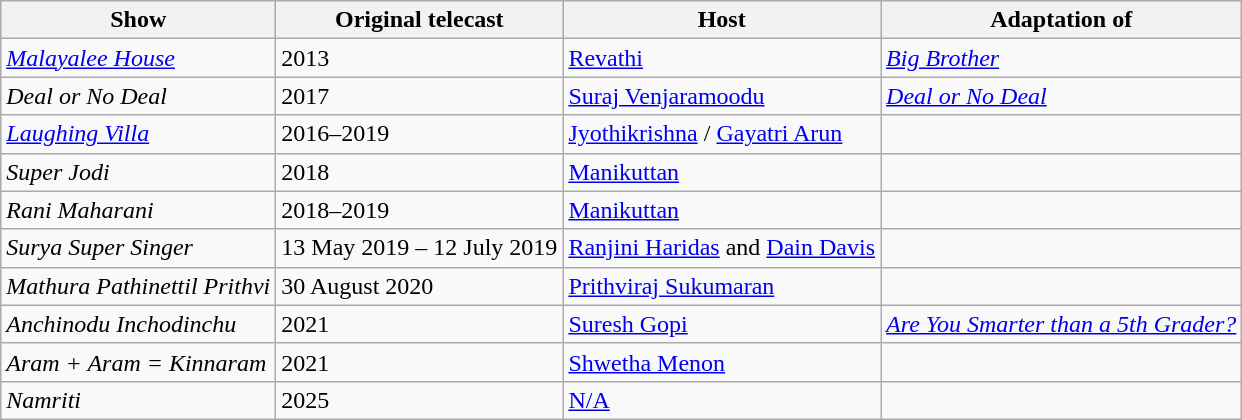<table class="wikitable">
<tr>
<th>Show</th>
<th>Original telecast</th>
<th>Host</th>
<th>Adaptation of</th>
</tr>
<tr>
<td><em><a href='#'>Malayalee House</a></em></td>
<td>2013</td>
<td><a href='#'>Revathi</a></td>
<td><em><a href='#'>Big Brother</a></em></td>
</tr>
<tr>
<td><em>Deal or No Deal</em></td>
<td>2017</td>
<td><a href='#'>Suraj Venjaramoodu</a></td>
<td><em><a href='#'>Deal or No Deal</a></em></td>
</tr>
<tr>
<td><em><a href='#'>Laughing Villa</a></em></td>
<td>2016–2019</td>
<td><a href='#'>Jyothikrishna</a> / <a href='#'>Gayatri Arun</a></td>
<td></td>
</tr>
<tr>
<td><em>Super Jodi</em></td>
<td>2018</td>
<td><a href='#'>Manikuttan</a></td>
<td></td>
</tr>
<tr>
<td><em>Rani Maharani</em></td>
<td>2018–2019</td>
<td><a href='#'>Manikuttan</a></td>
<td></td>
</tr>
<tr>
<td><em>Surya Super Singer</em></td>
<td>13 May 2019 – 12 July 2019</td>
<td><a href='#'>Ranjini Haridas</a> and <a href='#'>Dain Davis</a></td>
<td></td>
</tr>
<tr>
<td><em>Mathura Pathinettil Prithvi</em></td>
<td>30 August 2020</td>
<td><a href='#'>Prithviraj Sukumaran</a></td>
<td></td>
</tr>
<tr>
<td><em>Anchinodu Inchodinchu</em></td>
<td>2021</td>
<td><a href='#'>Suresh Gopi</a></td>
<td><em><a href='#'>Are You Smarter than a 5th Grader?</a></em></td>
</tr>
<tr>
<td><em>Aram + Aram = Kinnaram</em></td>
<td>2021</td>
<td><a href='#'>Shwetha Menon</a></td>
<td></td>
</tr>
<tr>
<td><em>Namriti</em></td>
<td>2025</td>
<td><a href='#'>N/A</a></td>
<td></td>
</tr>
</table>
